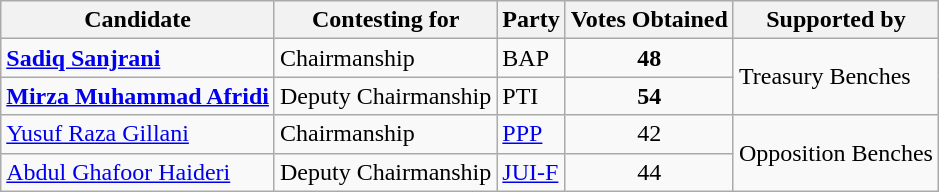<table class="wikitable">
<tr>
<th>Candidate</th>
<th>Contesting for</th>
<th>Party</th>
<th>Votes Obtained</th>
<th>Supported by</th>
</tr>
<tr>
<td><strong><a href='#'>Sadiq Sanjrani</a></strong></td>
<td>Chairmanship</td>
<td>BAP</td>
<td style="text-align:center;"><strong>48</strong> </td>
<td rowspan="2">Treasury Benches</td>
</tr>
<tr>
<td><strong><a href='#'>Mirza Muhammad Afridi</a></strong></td>
<td>Deputy Chairmanship</td>
<td>PTI</td>
<td style="text-align:center;"><strong>54</strong> </td>
</tr>
<tr>
<td><a href='#'>Yusuf Raza Gillani</a></td>
<td>Chairmanship</td>
<td><a href='#'>PPP</a></td>
<td style="text-align:center;">42 </td>
<td rowspan="2">Opposition Benches</td>
</tr>
<tr>
<td><a href='#'>Abdul Ghafoor Haideri</a></td>
<td>Deputy Chairmanship</td>
<td><a href='#'>JUI-F</a></td>
<td style="text-align:center;">44 </td>
</tr>
</table>
